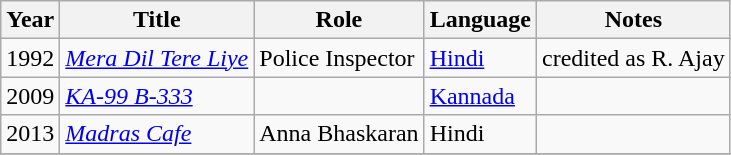<table class="wikitable sortable">
<tr>
<th>Year</th>
<th>Title</th>
<th>Role</th>
<th>Language</th>
<th>Notes</th>
</tr>
<tr>
<td>1992</td>
<td><em><a href='#'>Mera Dil Tere Liye</a></em></td>
<td>Police Inspector</td>
<td><a href='#'>Hindi</a></td>
<td>credited as R. Ajay</td>
</tr>
<tr>
<td>2009</td>
<td><em><a href='#'>KA-99 B-333</a></em></td>
<td></td>
<td><a href='#'>Kannada</a></td>
<td></td>
</tr>
<tr>
<td>2013</td>
<td><em><a href='#'>Madras Cafe</a></em></td>
<td>Anna Bhaskaran</td>
<td>Hindi</td>
<td></td>
</tr>
<tr>
</tr>
</table>
